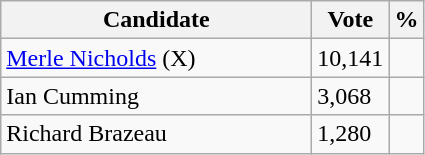<table class="wikitable">
<tr>
<th bgcolor="#DDDDFF" width="200px">Candidate</th>
<th bgcolor="#DDDDFF">Vote</th>
<th bgcolor="#DDDDFF">%</th>
</tr>
<tr>
<td><a href='#'>Merle Nicholds</a> (X)</td>
<td>10,141</td>
<td></td>
</tr>
<tr>
<td>Ian Cumming</td>
<td>3,068</td>
<td></td>
</tr>
<tr>
<td>Richard Brazeau</td>
<td>1,280</td>
</tr>
</table>
